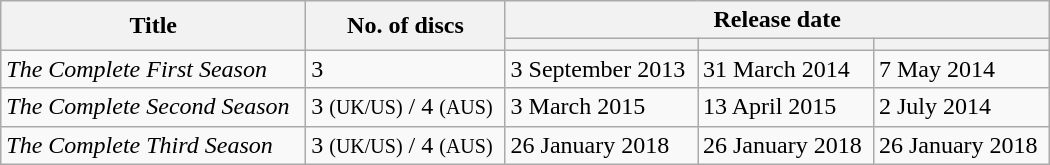<table width="700" class="wikitable">
<tr>
<th rowspan="2">Title</th>
<th rowspan="2">No. of discs</th>
<th colspan="3">Release date</th>
</tr>
<tr>
<th></th>
<th></th>
<th></th>
</tr>
<tr>
<td><em>The Complete First Season</em></td>
<td>3</td>
<td>3 September 2013</td>
<td>31 March 2014</td>
<td>7 May 2014</td>
</tr>
<tr>
<td><em>The Complete Second Season</em></td>
<td>3 <small>(UK/US)</small> / 4 <small>(AUS)</small></td>
<td>3 March 2015</td>
<td>13 April 2015</td>
<td>2 July 2014</td>
</tr>
<tr>
<td><em>The Complete Third Season</em></td>
<td>3 <small>(UK/US)</small> / 4 <small>(AUS)</small></td>
<td>26 January 2018</td>
<td>26 January 2018</td>
<td>26 January 2018</td>
</tr>
</table>
